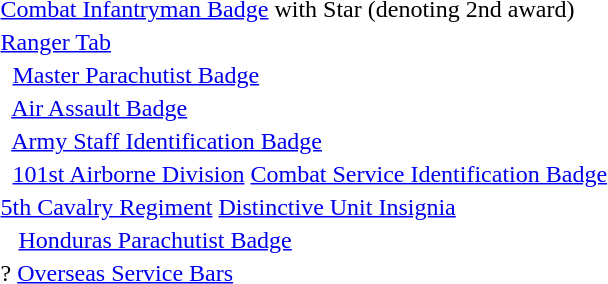<table>
<tr>
<td> <a href='#'>Combat Infantryman Badge</a> with Star (denoting 2nd award)</td>
</tr>
<tr>
<td> <a href='#'>Ranger Tab</a></td>
</tr>
<tr>
<td>  <a href='#'>Master Parachutist Badge</a></td>
</tr>
<tr>
<td>  <a href='#'>Air Assault Badge</a></td>
</tr>
<tr>
<td>  <a href='#'>Army Staff Identification Badge</a></td>
</tr>
<tr>
<td>  <a href='#'>101st Airborne Division</a> <a href='#'>Combat Service Identification Badge</a></td>
</tr>
<tr>
<td> <a href='#'>5th Cavalry Regiment</a> <a href='#'>Distinctive Unit Insignia</a></td>
</tr>
<tr>
<td>   <a href='#'>Honduras Parachutist Badge</a></td>
</tr>
<tr>
<td> ? <a href='#'>Overseas Service Bars</a></td>
</tr>
</table>
